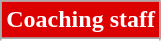<table class="wikitable">
<tr>
<th style="background:#DD0000; color:white;" scope="col" colspan="2">Coaching staff<br></th>
</tr>
<tr>
</tr>
<tr>
</tr>
<tr>
</tr>
</table>
